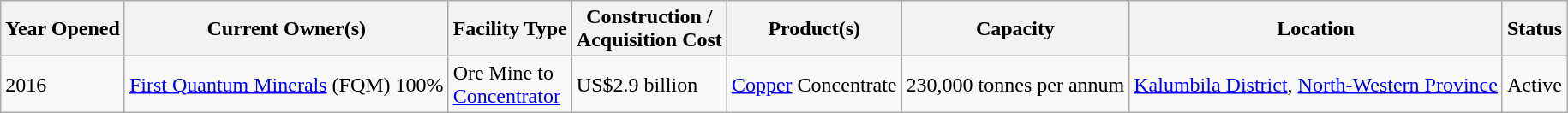<table class="wikitable">
<tr>
<th>Year Opened</th>
<th>Current Owner(s)</th>
<th>Facility Type</th>
<th>Construction /<br>Acquisition Cost</th>
<th>Product(s)</th>
<th>Capacity</th>
<th>Location</th>
<th>Status</th>
</tr>
<tr>
<td>2016</td>
<td><a href='#'>First Quantum Minerals</a> (FQM) 100%</td>
<td>Ore Mine to<br><a href='#'>Concentrator</a></td>
<td>US$2.9 billion</td>
<td><a href='#'>Copper</a> Concentrate</td>
<td>230,000 tonnes per annum</td>
<td><a href='#'>Kalumbila District</a>, <a href='#'>North-Western Province</a></td>
<td>Active</td>
</tr>
</table>
